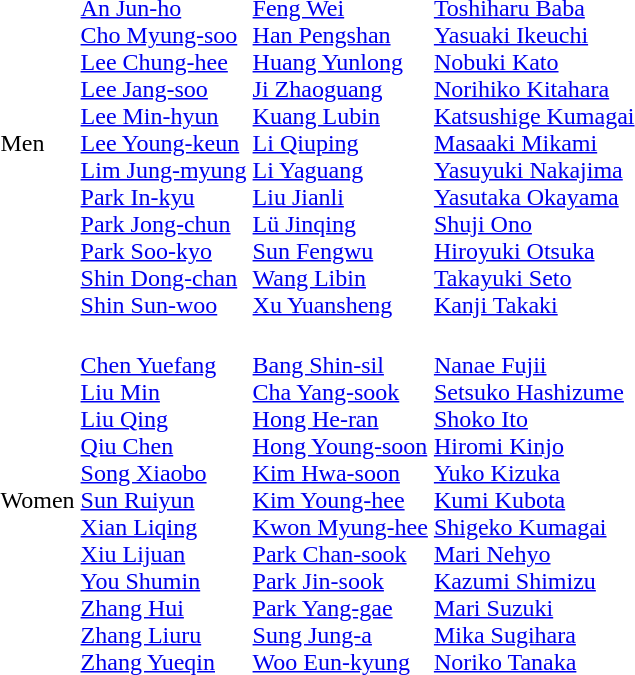<table>
<tr>
<td>Men<br></td>
<td><br><a href='#'>An Jun-ho</a><br><a href='#'>Cho Myung-soo</a><br><a href='#'>Lee Chung-hee</a><br><a href='#'>Lee Jang-soo</a><br><a href='#'>Lee Min-hyun</a><br><a href='#'>Lee Young-keun</a><br><a href='#'>Lim Jung-myung</a><br><a href='#'>Park In-kyu</a><br><a href='#'>Park Jong-chun</a><br><a href='#'>Park Soo-kyo</a><br><a href='#'>Shin Dong-chan</a><br><a href='#'>Shin Sun-woo</a></td>
<td><br><a href='#'>Feng Wei</a><br><a href='#'>Han Pengshan</a><br><a href='#'>Huang Yunlong</a><br><a href='#'>Ji Zhaoguang</a><br><a href='#'>Kuang Lubin</a><br><a href='#'>Li Qiuping</a><br><a href='#'>Li Yaguang</a><br><a href='#'>Liu Jianli</a><br><a href='#'>Lü Jinqing</a><br><a href='#'>Sun Fengwu</a><br><a href='#'>Wang Libin</a><br><a href='#'>Xu Yuansheng</a></td>
<td><br><a href='#'>Toshiharu Baba</a><br><a href='#'>Yasuaki Ikeuchi</a><br><a href='#'>Nobuki Kato</a><br><a href='#'>Norihiko Kitahara</a><br><a href='#'>Katsushige Kumagai</a><br><a href='#'>Masaaki Mikami</a><br><a href='#'>Yasuyuki Nakajima</a><br><a href='#'>Yasutaka Okayama</a><br><a href='#'>Shuji Ono</a><br><a href='#'>Hiroyuki Otsuka</a><br><a href='#'>Takayuki Seto</a><br><a href='#'>Kanji Takaki</a></td>
</tr>
<tr>
<td>Women<br></td>
<td><br><a href='#'>Chen Yuefang</a><br><a href='#'>Liu Min</a><br><a href='#'>Liu Qing</a><br><a href='#'>Qiu Chen</a><br><a href='#'>Song Xiaobo</a><br><a href='#'>Sun Ruiyun</a><br><a href='#'>Xian Liqing</a><br><a href='#'>Xiu Lijuan</a><br><a href='#'>You Shumin</a><br><a href='#'>Zhang Hui</a><br><a href='#'>Zhang Liuru</a><br><a href='#'>Zhang Yueqin</a></td>
<td><br><a href='#'>Bang Shin-sil</a><br><a href='#'>Cha Yang-sook</a><br><a href='#'>Hong He-ran</a><br><a href='#'>Hong Young-soon</a><br><a href='#'>Kim Hwa-soon</a><br><a href='#'>Kim Young-hee</a><br><a href='#'>Kwon Myung-hee</a><br><a href='#'>Park Chan-sook</a><br><a href='#'>Park Jin-sook</a><br><a href='#'>Park Yang-gae</a><br><a href='#'>Sung Jung-a</a><br><a href='#'>Woo Eun-kyung</a></td>
<td><br><a href='#'>Nanae Fujii</a><br><a href='#'>Setsuko Hashizume</a><br><a href='#'>Shoko Ito</a><br><a href='#'>Hiromi Kinjo</a><br><a href='#'>Yuko Kizuka</a><br><a href='#'>Kumi Kubota</a><br><a href='#'>Shigeko Kumagai</a><br><a href='#'>Mari Nehyo</a><br><a href='#'>Kazumi Shimizu</a><br><a href='#'>Mari Suzuki</a><br><a href='#'>Mika Sugihara</a><br><a href='#'>Noriko Tanaka</a></td>
</tr>
</table>
